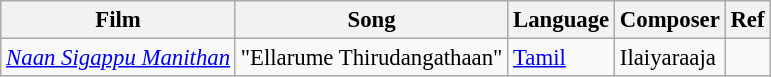<table class="wikitable sortable" style="font-size:95%;">
<tr>
<th>Film</th>
<th>Song</th>
<th>Language</th>
<th>Composer</th>
<th>Ref</th>
</tr>
<tr>
<td><em><a href='#'>Naan Sigappu Manithan</a></em></td>
<td>"Ellarume Thirudangathaan"</td>
<td><a href='#'>Tamil</a></td>
<td>Ilaiyaraaja</td>
<td></td>
</tr>
</table>
